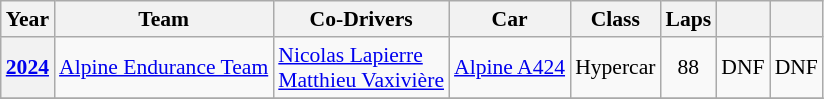<table class="wikitable" style="text-align:center; font-size:90%">
<tr>
<th>Year</th>
<th>Team</th>
<th>Co-Drivers</th>
<th>Car</th>
<th>Class</th>
<th>Laps</th>
<th></th>
<th></th>
</tr>
<tr>
<th><a href='#'>2024</a></th>
<td align="left"> <a href='#'>Alpine Endurance Team</a></td>
<td align="left"> <a href='#'>Nicolas Lapierre</a><br> <a href='#'>Matthieu Vaxivière</a></td>
<td align="left"><a href='#'>Alpine A424</a></td>
<td>Hypercar</td>
<td>88</td>
<td>DNF</td>
<td>DNF</td>
</tr>
<tr>
</tr>
</table>
